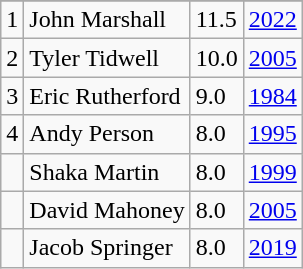<table class="wikitable">
<tr>
</tr>
<tr>
<td>1</td>
<td>John Marshall</td>
<td>11.5</td>
<td><a href='#'>2022</a></td>
</tr>
<tr>
<td>2</td>
<td>Tyler Tidwell</td>
<td>10.0</td>
<td><a href='#'>2005</a></td>
</tr>
<tr>
<td>3</td>
<td>Eric Rutherford</td>
<td>9.0</td>
<td><a href='#'>1984</a></td>
</tr>
<tr>
<td>4</td>
<td>Andy Person</td>
<td>8.0</td>
<td><a href='#'>1995</a></td>
</tr>
<tr>
<td></td>
<td>Shaka Martin</td>
<td>8.0</td>
<td><a href='#'>1999</a></td>
</tr>
<tr>
<td></td>
<td>David Mahoney</td>
<td>8.0</td>
<td><a href='#'>2005</a></td>
</tr>
<tr>
<td></td>
<td>Jacob Springer</td>
<td>8.0</td>
<td><a href='#'>2019</a></td>
</tr>
</table>
